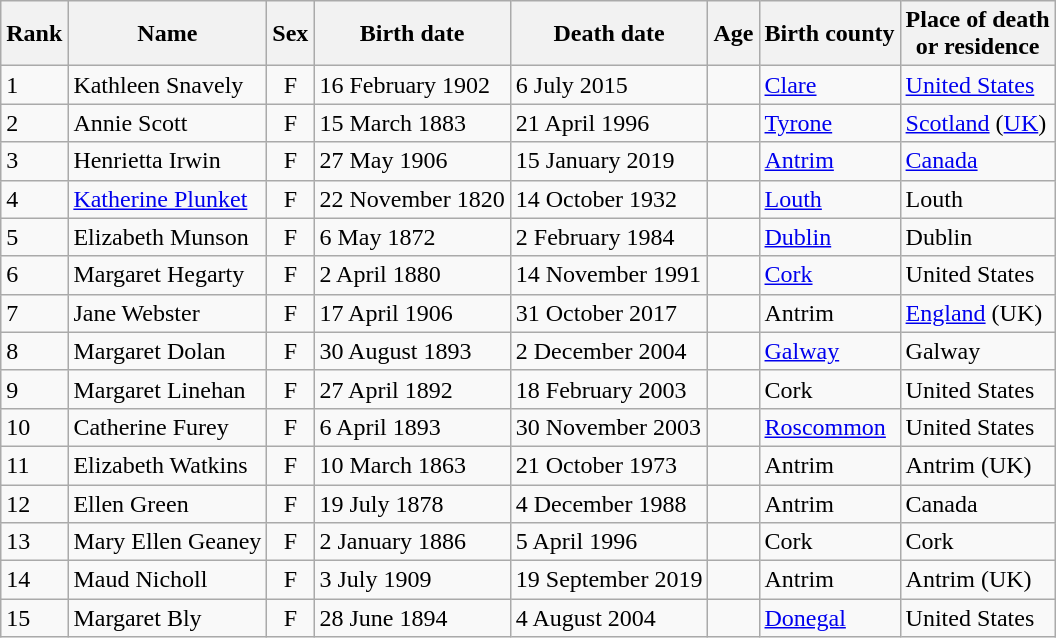<table class="wikitable sortable">
<tr>
<th>Rank</th>
<th>Name</th>
<th>Sex</th>
<th data-sort-type="date">Birth date</th>
<th data-sort-type="date">Death date</th>
<th>Age</th>
<th>Birth county</th>
<th>Place of death <br> or residence</th>
</tr>
<tr>
<td>1</td>
<td data-sort-value="Snavely">Kathleen Snavely</td>
<td align=center>F</td>
<td>16 February 1902</td>
<td>6 July 2015</td>
<td nowrap></td>
<td><a href='#'>Clare</a></td>
<td><a href='#'>United States</a></td>
</tr>
<tr>
<td>2</td>
<td data-sort-value="Scott">Annie Scott</td>
<td align=center>F</td>
<td>15 March 1883</td>
<td>21 April 1996</td>
<td></td>
<td><a href='#'>Tyrone</a></td>
<td><a href='#'>Scotland</a> (<a href='#'>UK</a>)</td>
</tr>
<tr>
<td>3</td>
<td data-sort-value="Irwin">Henrietta Irwin</td>
<td align=center>F</td>
<td>27 May 1906</td>
<td>15 January 2019</td>
<td></td>
<td><a href='#'>Antrim</a></td>
<td><a href='#'>Canada</a></td>
</tr>
<tr>
<td>4</td>
<td data-sort-value="Plunket"><a href='#'>Katherine Plunket</a></td>
<td align=center>F</td>
<td nowrap>22 November 1820</td>
<td>14 October 1932</td>
<td></td>
<td><a href='#'>Louth</a></td>
<td>Louth</td>
</tr>
<tr>
<td>5</td>
<td data-sort-value="Munson">Elizabeth Munson</td>
<td align=center>F</td>
<td nowrap>6 May 1872</td>
<td>2 February 1984</td>
<td></td>
<td><a href='#'>Dublin</a></td>
<td>Dublin</td>
</tr>
<tr>
<td>6</td>
<td data-sort-value="Hegarty">Margaret Hegarty</td>
<td align=center>F</td>
<td>2 April 1880</td>
<td>14 November 1991</td>
<td></td>
<td><a href='#'>Cork</a></td>
<td>United States</td>
</tr>
<tr>
<td>7</td>
<td data-sort-value="Webster">Jane Webster</td>
<td align=center>F</td>
<td>17 April 1906</td>
<td>31 October 2017</td>
<td></td>
<td>Antrim</td>
<td><a href='#'>England</a> (UK)</td>
</tr>
<tr>
<td>8</td>
<td data-sort-value="Dolan">Margaret Dolan</td>
<td align=center>F</td>
<td>30 August 1893</td>
<td>2 December 2004</td>
<td></td>
<td><a href='#'>Galway</a></td>
<td>Galway</td>
</tr>
<tr>
<td>9</td>
<td data-sort-value="Linehan">Margaret Linehan</td>
<td align=center>F</td>
<td nowrap>27 April 1892</td>
<td>18 February 2003</td>
<td></td>
<td>Cork</td>
<td>United States</td>
</tr>
<tr>
<td>10</td>
<td data-sort-value="Furey">Catherine Furey</td>
<td align=center>F</td>
<td>6 April 1893</td>
<td nowrap>30 November 2003</td>
<td></td>
<td><a href='#'>Roscommon</a></td>
<td>United States</td>
</tr>
<tr>
<td>11</td>
<td data-sort-value="Watkins">Elizabeth Watkins</td>
<td align=center>F</td>
<td>10 March 1863</td>
<td>21 October 1973</td>
<td></td>
<td>Antrim</td>
<td>Antrim (UK)</td>
</tr>
<tr>
<td>12</td>
<td data-sort-value="Green">Ellen Green</td>
<td align=center>F</td>
<td>19 July 1878</td>
<td>4 December 1988</td>
<td></td>
<td>Antrim</td>
<td>Canada</td>
</tr>
<tr>
<td>13</td>
<td data-sort-value="Geaney">Mary Ellen Geaney</td>
<td align=center>F</td>
<td>2 January 1886</td>
<td>5 April 1996</td>
<td></td>
<td>Cork</td>
<td>Cork</td>
</tr>
<tr>
<td>14</td>
<td data-sort-value="Nicholl">Maud Nicholl</td>
<td align=center>F</td>
<td>3 July 1909</td>
<td nowrap>19 September 2019</td>
<td></td>
<td>Antrim</td>
<td>Antrim (UK)</td>
</tr>
<tr>
<td>15</td>
<td data-sort-value="Bly">Margaret Bly</td>
<td align=center>F</td>
<td>28 June 1894</td>
<td>4 August 2004</td>
<td></td>
<td><a href='#'>Donegal</a></td>
<td>United States</td>
</tr>
</table>
